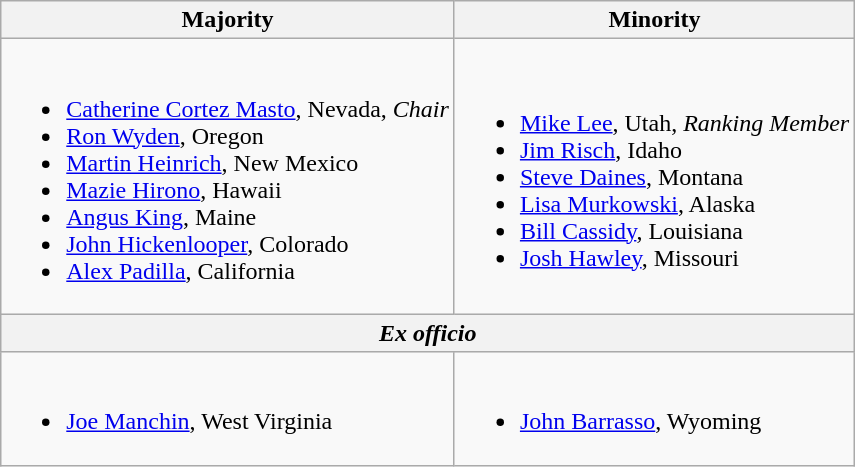<table class=wikitable>
<tr>
<th>Majority</th>
<th>Minority</th>
</tr>
<tr>
<td><br><ul><li><a href='#'>Catherine Cortez Masto</a>, Nevada, <em>Chair</em></li><li><a href='#'>Ron Wyden</a>, Oregon</li><li><a href='#'>Martin Heinrich</a>, New Mexico</li><li><a href='#'>Mazie Hirono</a>, Hawaii</li><li><span><a href='#'>Angus King</a>, Maine</span></li><li><a href='#'>John Hickenlooper</a>, Colorado</li><li><a href='#'>Alex Padilla</a>, California</li></ul></td>
<td><br><ul><li><a href='#'>Mike Lee</a>, Utah, <em>Ranking Member</em></li><li><a href='#'>Jim Risch</a>, Idaho</li><li><a href='#'>Steve Daines</a>, Montana</li><li><a href='#'>Lisa Murkowski</a>, Alaska</li><li><a href='#'>Bill Cassidy</a>, Louisiana</li><li><a href='#'>Josh Hawley</a>, Missouri</li></ul></td>
</tr>
<tr>
<th colspan=2><em>Ex officio </em></th>
</tr>
<tr>
<td><br><ul><li><span><a href='#'>Joe Manchin</a>, West Virginia</span></li></ul></td>
<td><br><ul><li><a href='#'>John Barrasso</a>, Wyoming</li></ul></td>
</tr>
</table>
